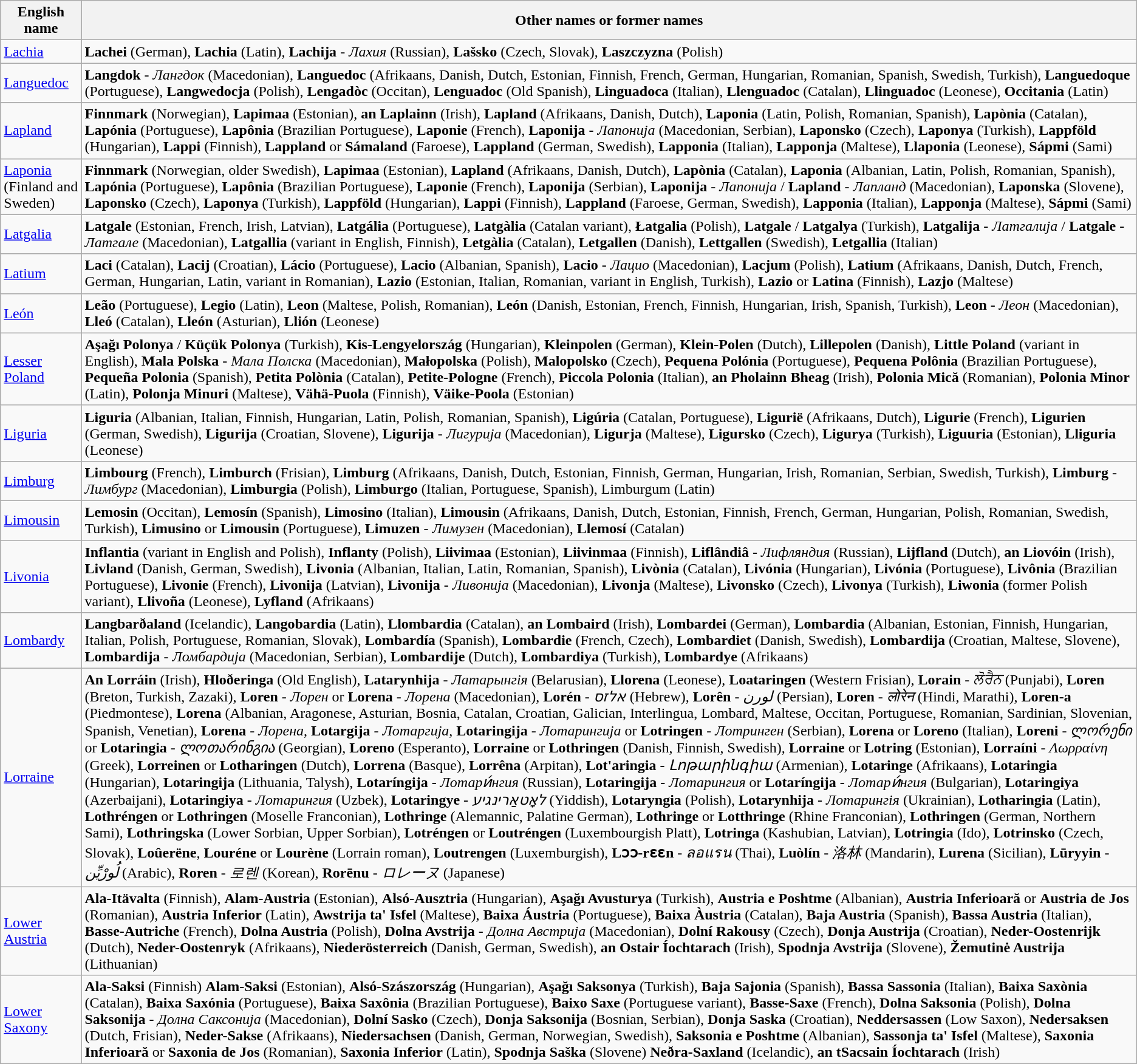<table class="wikitable">
<tr>
<th>English name</th>
<th>Other names or former names</th>
</tr>
<tr>
<td><a href='#'>Lachia</a></td>
<td><strong>Lachei</strong> (German), <strong>Lachia</strong> (Latin), <strong>Lachija</strong> - <em>Лахия</em> (Russian), <strong>Lašsko</strong> (Czech, Slovak), <strong>Laszczyzna</strong> (Polish)</td>
</tr>
<tr>
<td><a href='#'>Languedoc</a></td>
<td><strong>Langdok</strong> - <em>Лангдок</em> (Macedonian), <strong>Languedoc</strong> (Afrikaans, Danish, Dutch, Estonian, Finnish, French, German, Hungarian, Romanian, Spanish, Swedish, Turkish), <strong>Languedoque</strong> (Portuguese), <strong>Langwedocja</strong> (Polish), <strong>Lengadòc</strong> (Occitan), <strong>Lenguadoc</strong> (Old Spanish), <strong>Linguadoca</strong> (Italian), <strong>Llenguadoc</strong> (Catalan), <strong>Llinguadoc</strong> (Leonese), <strong>Occitania</strong> (Latin)</td>
</tr>
<tr>
<td><a href='#'>Lapland</a></td>
<td><strong>Finnmark</strong> (Norwegian), <strong>Lapimaa</strong> (Estonian), <strong>an Laplainn</strong> (Irish), <strong>Lapland</strong> (Afrikaans, Danish, Dutch), <strong>Laponia</strong> (Latin, Polish, Romanian, Spanish), <strong>Lapònia</strong> (Catalan), <strong>Lapónia</strong> (Portuguese), <strong>Lapônia</strong> (Brazilian Portuguese), <strong>Laponie</strong> (French), <strong>Laponija</strong> - <em>Лапонија</em> (Macedonian, Serbian), <strong>Laponsko</strong> (Czech), <strong>Laponya</strong> (Turkish), <strong>Lappföld</strong> (Hungarian), <strong>Lappi</strong> (Finnish), <strong>Lappland</strong> or <strong>Sámaland</strong> (Faroese), <strong>Lappland</strong> (German, Swedish), <strong>Lapponia</strong> (Italian), <strong>Lapponja</strong> (Maltese), <strong>Llaponia</strong> (Leonese), <strong>Sápmi</strong> (Sami)</td>
</tr>
<tr>
<td><a href='#'>Laponia</a> (Finland and Sweden)</td>
<td><strong>Finnmark</strong> (Norwegian, older Swedish), <strong>Lapimaa</strong> (Estonian), <strong>Lapland</strong> (Afrikaans, Danish, Dutch), <strong>Lapònia</strong> (Catalan), <strong>Laponia</strong> (Albanian, Latin, Polish, Romanian, Spanish), <strong>Lapónia</strong> (Portuguese), <strong>Lapônia</strong> (Brazilian Portuguese), <strong>Laponie</strong> (French), <strong>Laponija</strong> (Serbian), <strong>Laponija</strong> - <em>Лапонија</em> / <strong>Lapland</strong> - <em>Лапланд</em> (Macedonian), <strong>Laponska</strong> (Slovene), <strong>Laponsko</strong> (Czech), <strong>Laponya</strong> (Turkish), <strong>Lappföld</strong> (Hungarian), <strong>Lappi</strong> (Finnish), <strong>Lappland</strong> (Faroese, German, Swedish), <strong>Lapponia</strong> (Italian), <strong>Lapponja</strong> (Maltese), <strong>Sápmi</strong> (Sami)</td>
</tr>
<tr>
<td><a href='#'>Latgalia</a></td>
<td><strong>Latgale</strong> (Estonian, French, Irish, Latvian), <strong>Latgália</strong> (Portuguese), <strong>Latgàlia</strong> (Catalan variant), <strong>Łatgalia</strong> (Polish), <strong>Latgale</strong> /  <strong>Latgalya</strong> (Turkish), <strong>Latgalija</strong> - <em>Латгалија</em> / <strong>Latgale</strong> - <em>Латгале</em> (Macedonian), <strong>Latgallia</strong> (variant in English, Finnish), <strong>Letgàlia</strong> (Catalan), <strong>Letgallen</strong> (Danish), <strong>Lettgallen</strong> (Swedish), <strong>Letgallia</strong> (Italian)</td>
</tr>
<tr>
<td><a href='#'>Latium</a></td>
<td><strong>Laci</strong> (Catalan), <strong>Lacij</strong> (Croatian), <strong>Lácio</strong> (Portuguese), <strong>Lacio</strong> (Albanian, Spanish), <strong>Lacio</strong> - <em>Лацио</em> (Macedonian), <strong>Lacjum</strong> (Polish), <strong>Latium</strong> (Afrikaans, Danish, Dutch, French, German, Hungarian, Latin, variant in Romanian), <strong>Lazio</strong> (Estonian, Italian, Romanian, variant in English, Turkish), <strong>Lazio</strong> or <strong>Latina</strong> (Finnish), <strong>Lazjo</strong> (Maltese)</td>
</tr>
<tr>
<td><a href='#'>León</a></td>
<td><strong>Leão</strong> (Portuguese), <strong>Legio</strong> (Latin), <strong>Leon</strong> (Maltese, Polish, Romanian), <strong>León</strong> (Danish, Estonian, French, Finnish, Hungarian, Irish, Spanish, Turkish), <strong>Leon</strong> - <em>Леон</em> (Macedonian), <strong>Lleó</strong> (Catalan), <strong>Lleón</strong> (Asturian), <strong>Llión</strong> (Leonese)</td>
</tr>
<tr>
<td><a href='#'>Lesser Poland</a></td>
<td><strong>Aşağı Polonya</strong> / <strong>Küçük Polonya</strong> (Turkish), <strong>Kis-Lengyelország</strong> (Hungarian), <strong>Kleinpolen</strong> (German), <strong>Klein-Polen</strong> (Dutch), <strong>Lillepolen</strong> (Danish), <strong>Little Poland</strong> (variant in English), <strong>Mala Polska</strong> - <em>Мала Полска</em> (Macedonian), <strong>Małopolska</strong> (Polish), <strong>Malopolsko</strong> (Czech), <strong>Pequena Polónia</strong> (Portuguese), <strong>Pequena Polônia</strong> (Brazilian Portuguese), <strong>Pequeña Polonia</strong> (Spanish), <strong>Petita Polònia</strong> (Catalan), <strong>Petite-Pologne</strong> (French), <strong>Piccola Polonia</strong> (Italian), <strong>an Pholainn Bheag</strong> (Irish), <strong>Polonia Mică</strong> (Romanian), <strong>Polonia Minor</strong> (Latin), <strong>Polonja Minuri</strong> (Maltese), <strong>Vähä-Puola</strong> (Finnish), <strong>Väike-Poola</strong> (Estonian)</td>
</tr>
<tr>
<td><a href='#'>Liguria</a></td>
<td><strong>Liguria</strong> (Albanian, Italian, Finnish, Hungarian, Latin, Polish, Romanian, Spanish), <strong>Ligúria</strong> (Catalan, Portuguese), <strong>Ligurië</strong> (Afrikaans, Dutch), <strong>Ligurie</strong> (French), <strong>Ligurien</strong> (German, Swedish), <strong>Ligurija</strong> (Croatian, Slovene), <strong>Ligurija</strong> - <em>Лигурија</em> (Macedonian), <strong>Ligurja</strong> (Maltese), <strong>Ligursko</strong> (Czech), <strong>Ligurya</strong> (Turkish), <strong>Liguuria</strong> (Estonian), <strong>Lliguria</strong> (Leonese)</td>
</tr>
<tr>
<td><a href='#'>Limburg</a></td>
<td><strong>Limbourg</strong> (French), <strong>Limburch</strong> (Frisian), <strong>Limburg</strong> (Afrikaans, Danish, Dutch, Estonian, Finnish, German, Hungarian, Irish, Romanian, Serbian, Swedish, Turkish), <strong>Limburg</strong> - <em>Лимбург</em> (Macedonian), <strong>Limburgia</strong> (Polish), <strong>Limburgo</strong> (Italian, Portuguese, Spanish), Limburgum (Latin)</td>
</tr>
<tr>
<td><a href='#'>Limousin</a></td>
<td><strong>Lemosin</strong> (Occitan), <strong>Lemosín</strong> (Spanish), <strong>Limosino</strong> (Italian), <strong>Limousin</strong> (Afrikaans, Danish, Dutch, Estonian, Finnish, French, German, Hungarian, Polish, Romanian, Swedish, Turkish), <strong>Limusino</strong> or <strong>Limousin</strong> (Portuguese), <strong>Limuzen</strong> - <em>Лимузен</em> (Macedonian), <strong>Llemosí</strong> (Catalan)</td>
</tr>
<tr>
<td><a href='#'>Livonia</a></td>
<td><strong>Inflantia</strong> (variant in English and Polish), <strong>Inflanty</strong> (Polish), <strong>Liivimaa</strong> (Estonian), <strong>Liivinmaa</strong> (Finnish), <strong>Liflândiâ</strong> - <em>Лифляндия</em> (Russian), <strong>Lijfland</strong> (Dutch), <strong>an Liovóin</strong> (Irish), <strong>Livland</strong> (Danish, German, Swedish), <strong>Livonia</strong> (Albanian, Italian, Latin, Romanian, Spanish), <strong>Livònia</strong> (Catalan), <strong>Livónia</strong> (Hungarian), <strong>Livónia</strong> (Portuguese), <strong>Livônia</strong> (Brazilian Portuguese), <strong>Livonie</strong> (French), <strong>Livonija</strong> (Latvian), <strong>Livonija</strong> - <em>Ливонија</em> (Macedonian), <strong>Livonja</strong> (Maltese), <strong>Livonsko</strong> (Czech), <strong>Livonya</strong> (Turkish), <strong>Liwonia</strong> (former Polish variant), <strong>Llivoña</strong> (Leonese), <strong>Lyfland</strong> (Afrikaans)</td>
</tr>
<tr>
<td><a href='#'>Lombardy</a></td>
<td><strong>Langbarðaland</strong> (Icelandic), <strong>Langobardia</strong> (Latin), <strong>Llombardia</strong> (Catalan), <strong>an Lombaird</strong> (Irish), <strong>Lombardei</strong> (German), <strong>Lombardia</strong> (Albanian, Estonian, Finnish, Hungarian, Italian, Polish, Portuguese, Romanian, Slovak), <strong>Lombardía</strong> (Spanish), <strong>Lombardie</strong> (French, Czech), <strong>Lombardiet</strong> (Danish, Swedish), <strong>Lombardija</strong> (Croatian, Maltese, Slovene), <strong>Lombardija</strong> - <em>Ломбардија</em> (Macedonian, Serbian), <strong>Lombardije</strong> (Dutch), <strong>Lombardiya</strong> (Turkish), <strong>Lombardye</strong> (Afrikaans)</td>
</tr>
<tr>
<td><a href='#'>Lorraine</a></td>
<td><strong>An Lorráin</strong> (Irish), <strong>Hloðeringa</strong> (Old English), <strong>Latarynhija</strong> - <em>Латарынгія</em> (Belarusian), <strong>Llorena</strong> (Leonese), <strong>Loataringen</strong> (Western Frisian), <strong>Lorain</strong> - <em>ਲੋਰੈਨ</em> (Punjabi), <strong>Loren</strong> (Breton, Turkish, Zazaki), <strong>Loren</strong> - <em>Лорен</em> or <strong>Lorena</strong> - <em>Лорена</em> (Macedonian), <strong>Lorén</strong> - <em>אלזס</em> (Hebrew), <strong>Lorên</strong> - <em>لورن</em> (Persian), <strong>Loren</strong> - <em>लोरेन</em> (Hindi, Marathi), <strong>Loren-a</strong> (Piedmontese), <strong>Lorena</strong> (Albanian, Aragonese, Asturian, Bosnia, Catalan, Croatian, Galician, Interlingua, Lombard, Maltese, Occitan, Portuguese, Romanian, Sardinian, Slovenian, Spanish, Venetian), <strong>Lorena</strong> - <em>Лорена</em>, <strong>Lotargija</strong> - <em>Лотаргија</em>, <strong>Lotaringija</strong> - <em>Лотарингија</em> or <strong>Lotringen</strong> - <em>Лотринген</em> (Serbian), <strong>Lorena</strong> or <strong>Loreno</strong> (Italian), <strong>Loreni</strong> - <em>ლორენი</em> or <strong>Lotaringia</strong> - <em>ლოთარინგია</em> (Georgian), <strong>Loreno</strong> (Esperanto), <strong>Lorraine</strong> or <strong>Lothringen</strong> (Danish, Finnish, Swedish), <strong>Lorraine</strong> or <strong>Lotring</strong> (Estonian), <strong>Lorraíni</strong> - <em>Λωρραίνη</em> (Greek), <strong>Lorreinen</strong> or <strong>Lotharingen</strong> (Dutch), <strong>Lorrena</strong> (Basque), <strong>Lorrêna</strong> (Arpitan), <strong>Lot'aringia</strong> - <em>Լոթարինգիա</em> (Armenian), <strong>Lotaringe</strong> (Afrikaans), <strong>Lotaringia</strong> (Hungarian), <strong>Lotaringija</strong> (Lithuania, Talysh), <strong>Lotaríngija</strong> - <em>Лотари́нгия</em> (Russian), <strong>Lotaringija</strong> - <em>Лотарингия</em> or <strong>Lotaríngija</strong> - <em>Лотари́нгия</em> (Bulgarian), <strong>Lotaringiya</strong> (Azerbaijani), <strong>Lotaringiya</strong> - <em>Лотарингия</em> (Uzbek), <strong>Lotaringye</strong> - <em>לאָטאַרינגיע</em> (Yiddish), <strong>Lotaryngia</strong> (Polish), <strong>Lotarynhija</strong> - <em>Лотарингія</em> (Ukrainian), <strong>Lotharingia</strong> (Latin), <strong>Lothréngen</strong> or <strong>Lothringen</strong> (Moselle Franconian), <strong>Lothringe</strong> (Alemannic, Palatine German), <strong>Lothringe</strong> or <strong>Lotthringe</strong> (Rhine Franconian), <strong>Lothringen</strong> (German, Northern Sami), <strong>Lothringska</strong> (Lower Sorbian, Upper Sorbian), <strong>Lotréngen</strong> or <strong>Loutréngen</strong> (Luxembourgish Platt), <strong>Lotringa</strong> (Kashubian, Latvian), <strong>Lotringia</strong> (Ido), <strong>Lotrinsko</strong> (Czech, Slovak), <strong>Loûerëne</strong>, <strong>Louréne</strong> or <strong>Lourène</strong> (Lorrain roman), <strong>Loutrengen</strong> (Luxemburgish), <strong>Lɔɔ-rɛɛn</strong> - <em>ลอแรน</em> (Thai), <strong>Luòlín</strong> - <em>洛林</em> (Mandarin), <strong>Lurena</strong> (Sicilian), <strong>Lūryyin</strong> - <em>لُورْيِّن</em> (Arabic), <strong>Roren</strong> - <em>로렌</em> (Korean), <strong>Rorēnu</strong> - <em>ロレーヌ</em> (Japanese)</td>
</tr>
<tr>
<td><a href='#'>Lower Austria</a></td>
<td><strong>Ala-Itävalta</strong> (Finnish), <strong>Alam-Austria</strong> (Estonian), <strong>Alsó-Ausztria</strong> (Hungarian), <strong>Aşağı Avusturya</strong> (Turkish), <strong>Austria e Poshtme</strong> (Albanian), <strong>Austria Inferioară</strong> or <strong>Austria de Jos</strong> (Romanian), <strong>Austria Inferior</strong> (Latin), <strong>Awstrija ta' Isfel</strong> (Maltese), <strong>Baixa Áustria</strong> (Portuguese), <strong>Baixa Àustria</strong> (Catalan), <strong>Baja Austria</strong> (Spanish), <strong>Bassa Austria</strong> (Italian), <strong>Basse-Autriche</strong> (French), <strong>Dolna Austria</strong> (Polish), <strong>Dolna Avstrija</strong> - <em>Долна Австрија</em> (Macedonian), <strong>Dolní Rakousy</strong> (Czech), <strong>Donja Austrija</strong> (Croatian), <strong>Neder-Oostenrijk</strong> (Dutch), <strong>Neder-Oostenryk</strong> (Afrikaans), <strong>Niederösterreich</strong> (Danish, German, Swedish), <strong>an Ostair Íochtarach</strong> (Irish), <strong>Spodnja Avstrija</strong> (Slovene), <strong>Žemutinė Austrija</strong> (Lithuanian)</td>
</tr>
<tr>
<td><a href='#'>Lower Saxony</a></td>
<td><strong>Ala-Saksi</strong> (Finnish) <strong>Alam-Saksi</strong> (Estonian), <strong>Alsó-Szászország</strong> (Hungarian), <strong>Aşağı Saksonya</strong> (Turkish), <strong>Baja Sajonia</strong> (Spanish), <strong>Bassa Sassonia</strong> (Italian), <strong>Baixa Saxònia</strong> (Catalan), <strong>Baixa Saxónia</strong> (Portuguese), <strong>Baixa Saxônia</strong> (Brazilian Portuguese), <strong>Baixo Saxe</strong> (Portuguese variant), <strong>Basse-Saxe</strong> (French), <strong>Dolna Saksonia</strong> (Polish), <strong>Dolna Saksonija</strong> - <em>Долна Саксонија</em> (Macedonian), <strong>Dolní Sasko</strong> (Czech), <strong>Donja Saksonija</strong> (Bosnian, Serbian), <strong>Donja Saska</strong> (Croatian), <strong>Neddersassen</strong> (Low Saxon), <strong>Nedersaksen</strong> (Dutch, Frisian), <strong>Neder-Sakse</strong> (Afrikaans), <strong>Niedersachsen</strong> (Danish, German, Norwegian, Swedish), <strong>Saksonia e Poshtme</strong> (Albanian), <strong>Sassonja ta' Isfel</strong> (Maltese), <strong>Saxonia Inferioară</strong> or <strong>Saxonia de Jos</strong> (Romanian), <strong>Saxonia Inferior</strong> (Latin), <strong>Spodnja Saška</strong> (Slovene) <strong>Neðra-Saxland</strong> (Icelandic), <strong>an tSacsain Íochtarach</strong> (Irish)</td>
</tr>
</table>
